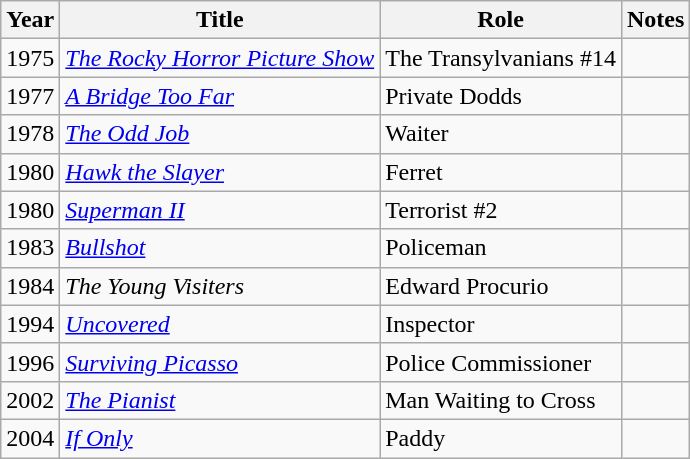<table class="wikitable">
<tr>
<th>Year</th>
<th>Title</th>
<th>Role</th>
<th>Notes</th>
</tr>
<tr>
<td>1975</td>
<td><em><a href='#'>The Rocky Horror Picture Show</a></em></td>
<td>The Transylvanians #14</td>
<td></td>
</tr>
<tr>
<td>1977</td>
<td><em><a href='#'>A Bridge Too Far</a></em></td>
<td>Private Dodds</td>
<td></td>
</tr>
<tr>
<td>1978</td>
<td><em><a href='#'>The Odd Job</a></em></td>
<td>Waiter</td>
<td></td>
</tr>
<tr>
<td>1980</td>
<td><em><a href='#'>Hawk the Slayer</a></em></td>
<td>Ferret</td>
<td></td>
</tr>
<tr>
<td>1980</td>
<td><em><a href='#'>Superman II</a></em></td>
<td>Terrorist #2</td>
<td></td>
</tr>
<tr>
<td>1983</td>
<td><em><a href='#'>Bullshot</a></em></td>
<td>Policeman</td>
<td></td>
</tr>
<tr>
<td>1984</td>
<td><em>The Young Visiters</em></td>
<td>Edward Procurio</td>
<td></td>
</tr>
<tr>
<td>1994</td>
<td><em><a href='#'>Uncovered</a></em></td>
<td>Inspector</td>
<td></td>
</tr>
<tr>
<td>1996</td>
<td><em><a href='#'>Surviving Picasso</a></em></td>
<td>Police Commissioner</td>
<td></td>
</tr>
<tr>
<td>2002</td>
<td><em><a href='#'>The Pianist</a></em></td>
<td>Man Waiting to Cross</td>
<td></td>
</tr>
<tr>
<td>2004</td>
<td><em><a href='#'>If Only</a></em></td>
<td>Paddy</td>
<td></td>
</tr>
</table>
